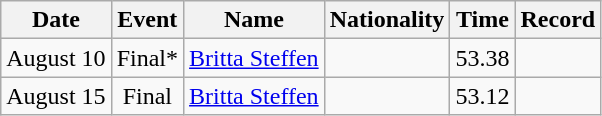<table class=wikitable style=text-align:center>
<tr>
<th>Date</th>
<th>Event</th>
<th>Name</th>
<th>Nationality</th>
<th>Time</th>
<th>Record</th>
</tr>
<tr>
<td>August 10</td>
<td>Final*</td>
<td align=left><a href='#'>Britta Steffen</a></td>
<td align=left></td>
<td>53.38</td>
<td></td>
</tr>
<tr>
<td>August 15</td>
<td>Final</td>
<td align=left><a href='#'>Britta Steffen</a></td>
<td align=left></td>
<td>53.12</td>
<td></td>
</tr>
</table>
